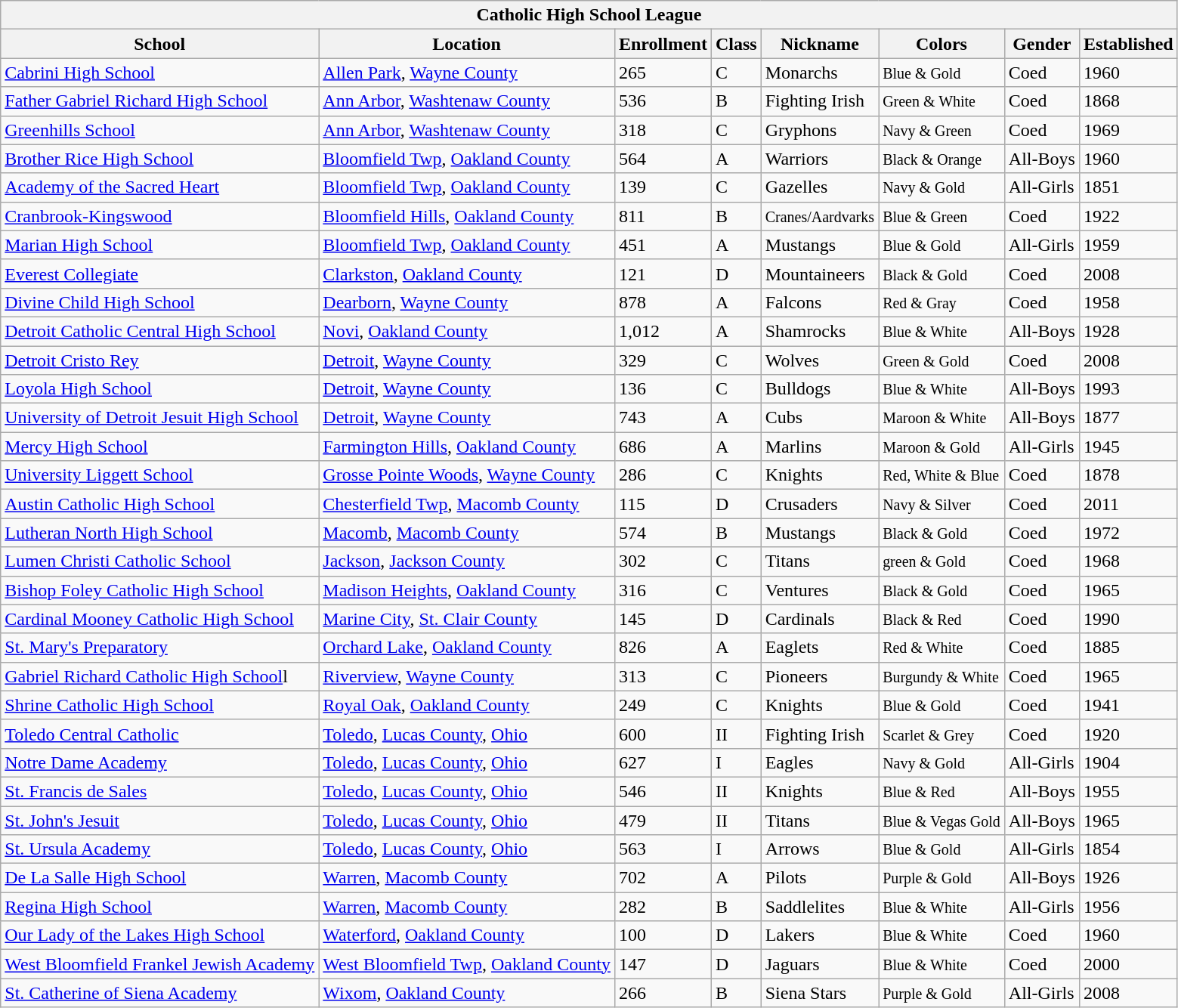<table class="wikitable sortable">
<tr>
<th colspan=8>Catholic High School League</th>
</tr>
<tr>
<th>School</th>
<th>Location</th>
<th>Enrollment</th>
<th>Class</th>
<th>Nickname</th>
<th>Colors</th>
<th>Gender</th>
<th>Established</th>
</tr>
<tr>
<td><a href='#'>Cabrini High School</a></td>
<td><a href='#'>Allen Park</a>, <a href='#'>Wayne County</a></td>
<td>265</td>
<td>C</td>
<td>Monarchs</td>
<td Blue and Gold (color)> <small>Blue & Gold</small></td>
<td>Coed</td>
<td>1960</td>
</tr>
<tr>
<td><a href='#'>Father Gabriel Richard High School</a></td>
<td><a href='#'>Ann Arbor</a>, <a href='#'>Washtenaw County</a></td>
<td>536</td>
<td>B</td>
<td>Fighting Irish</td>
<td Green and White (color)> <small>Green & White</small></td>
<td>Coed</td>
<td>1868</td>
</tr>
<tr>
<td><a href='#'>Greenhills School</a></td>
<td><a href='#'>Ann Arbor</a>, <a href='#'>Washtenaw County</a></td>
<td>318</td>
<td>C</td>
<td>Gryphons</td>
<td Navy and Green (color)> <small>Navy & Green</small></td>
<td>Coed</td>
<td>1969</td>
</tr>
<tr>
<td><a href='#'>Brother Rice High School</a></td>
<td><a href='#'>Bloomfield Twp</a>, <a href='#'>Oakland County</a></td>
<td>564</td>
<td>A</td>
<td>Warriors</td>
<td Black and Orange (color)> <small>Black & Orange</small></td>
<td>All-Boys</td>
<td>1960</td>
</tr>
<tr>
<td><a href='#'>Academy of the Sacred Heart</a></td>
<td><a href='#'>Bloomfield Twp</a>, <a href='#'>Oakland County</a></td>
<td>139</td>
<td>C</td>
<td>Gazelles</td>
<td Navy Blue and Gold (color)>  <small>Navy & Gold</small></td>
<td>All-Girls</td>
<td>1851</td>
</tr>
<tr>
<td><a href='#'>Cranbrook-Kingswood</a></td>
<td><a href='#'>Bloomfield Hills</a>, <a href='#'>Oakland County</a></td>
<td>811</td>
<td>B</td>
<td><small>Cranes/Aardvarks</small></td>
<td Blue and Green (color)> <small>Blue & Green</small></td>
<td>Coed</td>
<td>1922</td>
</tr>
<tr>
<td><a href='#'>Marian High School</a></td>
<td><a href='#'>Bloomfield Twp</a>, <a href='#'>Oakland County</a></td>
<td>451</td>
<td>A</td>
<td>Mustangs</td>
<td Royal Blue and Gold (color)> <small>Blue & Gold</small></td>
<td>All-Girls</td>
<td>1959</td>
</tr>
<tr>
<td><a href='#'>Everest Collegiate</a></td>
<td><a href='#'>Clarkston</a>, <a href='#'>Oakland County</a></td>
<td>121</td>
<td>D</td>
<td>Mountaineers</td>
<td Black and Gold (color)> <small>Black & Gold</small></td>
<td>Coed</td>
<td>2008</td>
</tr>
<tr>
<td><a href='#'>Divine Child High School</a></td>
<td><a href='#'>Dearborn</a>, <a href='#'>Wayne County</a></td>
<td>878</td>
<td>A</td>
<td>Falcons</td>
<td Red and Gray (color)> <small>Red & Gray</small></td>
<td>Coed</td>
<td>1958</td>
</tr>
<tr>
<td><a href='#'>Detroit Catholic Central High School</a></td>
<td><a href='#'>Novi</a>, <a href='#'>Oakland County</a></td>
<td>1,012</td>
<td>A</td>
<td>Shamrocks</td>
<td Royal Blue and White (color)> <small>Blue & White</small></td>
<td>All-Boys</td>
<td>1928</td>
</tr>
<tr>
<td><a href='#'>Detroit Cristo Rey</a></td>
<td><a href='#'>Detroit</a>, <a href='#'>Wayne County</a></td>
<td>329</td>
<td>C</td>
<td>Wolves</td>
<td Green and Vegas Gold (color)> <small>Green & Gold</small></td>
<td>Coed</td>
<td>2008</td>
</tr>
<tr>
<td><a href='#'>Loyola High School</a></td>
<td><a href='#'>Detroit</a>, <a href='#'>Wayne County</a></td>
<td>136</td>
<td>C</td>
<td>Bulldogs</td>
<td Blue and White (color)> <small>Blue & White</small></td>
<td>All-Boys</td>
<td>1993</td>
</tr>
<tr>
<td><a href='#'>University of Detroit Jesuit High School</a></td>
<td><a href='#'>Detroit</a>, <a href='#'>Wayne County</a></td>
<td>743</td>
<td>A</td>
<td>Cubs</td>
<td Maroon and White (color)> <small>Maroon & White</small></td>
<td>All-Boys</td>
<td>1877</td>
</tr>
<tr>
<td><a href='#'>Mercy High School</a></td>
<td><a href='#'>Farmington Hills</a>, <a href='#'>Oakland County</a></td>
<td>686</td>
<td>A</td>
<td>Marlins</td>
<td Maroon and Gold (color)> <small>Maroon & Gold</small></td>
<td>All-Girls</td>
<td>1945</td>
</tr>
<tr>
<td><a href='#'>University Liggett School</a></td>
<td><a href='#'>Grosse Pointe Woods</a>, <a href='#'>Wayne County</a></td>
<td>286</td>
<td>C</td>
<td>Knights</td>
<td Red, White and Blue (color)> <small>Red, White & Blue</small></td>
<td>Coed</td>
<td>1878</td>
</tr>
<tr>
<td><a href='#'>Austin Catholic High School</a></td>
<td><a href='#'>Chesterfield Twp</a>, <a href='#'>Macomb County</a></td>
<td>115</td>
<td>D</td>
<td>Crusaders</td>
<td Navy and Silver (color)>  <small>Navy & Silver</small></td>
<td>Coed</td>
<td>2011</td>
</tr>
<tr>
<td><a href='#'> Lutheran North High School</a></td>
<td><a href='#'>Macomb</a>, <a href='#'>Macomb County</a></td>
<td>574</td>
<td>B</td>
<td>Mustangs</td>
<td Black and Gold (color)> <small>Black & Gold</small></td>
<td>Coed</td>
<td>1972</td>
</tr>
<tr>
<td><a href='#'>Lumen Christi Catholic School</a></td>
<td><a href='#'>Jackson</a>, <a href='#'>Jackson County</a></td>
<td>302</td>
<td>C</td>
<td>Titans</td>
<td Green and Gold (color)> <small>green & Gold</small></td>
<td>Coed</td>
<td>1968</td>
</tr>
<tr>
<td><a href='#'>Bishop Foley Catholic High School</a></td>
<td><a href='#'>Madison Heights</a>, <a href='#'>Oakland County</a></td>
<td>316</td>
<td>C</td>
<td>Ventures</td>
<td Black and Gold (color)> <small>Black & Gold</small></td>
<td>Coed</td>
<td>1965</td>
</tr>
<tr>
<td><a href='#'>Cardinal Mooney Catholic High School</a></td>
<td><a href='#'>Marine City</a>, <a href='#'>St. Clair County</a></td>
<td>145</td>
<td>D</td>
<td>Cardinals</td>
<td Black and Red (color)> <small>Black & Red</small></td>
<td>Coed</td>
<td>1990</td>
</tr>
<tr>
<td><a href='#'>St. Mary's Preparatory</a></td>
<td><a href='#'>Orchard Lake</a>, <a href='#'>Oakland County</a></td>
<td>826</td>
<td>A</td>
<td>Eaglets</td>
<td Red and White (color)> <small>Red & White</small></td>
<td>Coed</td>
<td>1885</td>
</tr>
<tr>
<td><a href='#'>Gabriel Richard Catholic High School</a>l</td>
<td><a href='#'>Riverview</a>, <a href='#'>Wayne County</a></td>
<td>313</td>
<td>C</td>
<td>Pioneers</td>
<td Burgundy and White (color)> <small>Burgundy & White</small></td>
<td>Coed</td>
<td>1965</td>
</tr>
<tr>
<td><a href='#'>Shrine Catholic High School</a></td>
<td><a href='#'>Royal Oak</a>, <a href='#'>Oakland County</a></td>
<td>249</td>
<td>C</td>
<td>Knights</td>
<td Blue and Gold (color)> <small>Blue & Gold</small></td>
<td>Coed</td>
<td>1941</td>
</tr>
<tr>
<td><a href='#'>Toledo Central Catholic</a></td>
<td><a href='#'>Toledo</a>, <a href='#'>Lucas County</a>, <a href='#'>Ohio</a></td>
<td>600</td>
<td>II</td>
<td>Fighting Irish</td>
<td Scarlet & Grey> <small>Scarlet & Grey</small></td>
<td>Coed</td>
<td>1920</td>
</tr>
<tr>
<td><a href='#'> Notre Dame Academy</a></td>
<td><a href='#'>Toledo</a>, <a href='#'>Lucas County</a>, <a href='#'>Ohio</a></td>
<td>627</td>
<td>I</td>
<td>Eagles</td>
<td Navy & Gold> <small>Navy & Gold</small></td>
<td>All-Girls</td>
<td>1904</td>
</tr>
<tr>
<td><a href='#'>St. Francis de Sales</a></td>
<td><a href='#'>Toledo</a>, <a href='#'>Lucas County</a>, <a href='#'>Ohio</a></td>
<td>546</td>
<td>II</td>
<td>Knights</td>
<td Blue & Red> <small>Blue & Red</small></td>
<td>All-Boys</td>
<td>1955</td>
</tr>
<tr>
<td><a href='#'>St. John's Jesuit</a></td>
<td><a href='#'>Toledo</a>, <a href='#'>Lucas County</a>, <a href='#'>Ohio</a></td>
<td>479</td>
<td>II</td>
<td>Titans</td>
<td Blue & Vegas Gold> <small>Blue & Vegas Gold</small></td>
<td>All-Boys</td>
<td>1965</td>
</tr>
<tr>
<td><a href='#'>St. Ursula Academy</a></td>
<td><a href='#'>Toledo</a>, <a href='#'>Lucas County</a>, <a href='#'>Ohio</a></td>
<td>563</td>
<td>I</td>
<td>Arrows</td>
<td Blue & Gold> <small>Blue & Gold</small></td>
<td>All-Girls</td>
<td>1854</td>
</tr>
<tr>
<td><a href='#'>De La Salle High School</a></td>
<td><a href='#'>Warren</a>, <a href='#'>Macomb County</a></td>
<td>702</td>
<td>A</td>
<td>Pilots</td>
<td Purple and Gold (color)> <small>Purple & Gold</small></td>
<td>All-Boys</td>
<td>1926</td>
</tr>
<tr>
<td><a href='#'>Regina High School</a></td>
<td><a href='#'>Warren</a>, <a href='#'>Macomb County</a></td>
<td>282</td>
<td>B</td>
<td>Saddlelites</td>
<td Blue and White (color)> <small>Blue & White</small></td>
<td>All-Girls</td>
<td>1956</td>
</tr>
<tr>
<td><a href='#'>Our Lady of the Lakes High School</a></td>
<td><a href='#'>Waterford</a>, <a href='#'>Oakland County</a></td>
<td>100</td>
<td>D</td>
<td>Lakers</td>
<td Blue and White (color)> <small>Blue & White</small></td>
<td>Coed</td>
<td>1960</td>
</tr>
<tr>
<td><a href='#'>West Bloomfield Frankel Jewish Academy</a></td>
<td><a href='#'>West Bloomfield Twp</a>, <a href='#'>Oakland County</a></td>
<td>147</td>
<td>D</td>
<td>Jaguars</td>
<td Blue and White (color)> <small>Blue & White</small></td>
<td>Coed</td>
<td>2000</td>
</tr>
<tr>
<td><a href='#'>St. Catherine of Siena Academy</a></td>
<td><a href='#'>Wixom</a>, <a href='#'>Oakland County</a></td>
<td>266</td>
<td>B</td>
<td>Siena Stars</td>
<td Purple and Gold (color)> <small>Purple & Gold</small></td>
<td>All-Girls</td>
<td>2008</td>
</tr>
</table>
